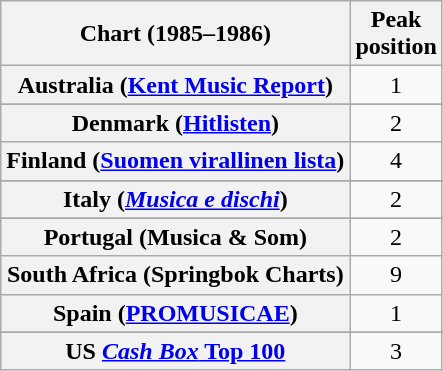<table class="wikitable sortable plainrowheaders" style="text-align:center;">
<tr>
<th scope="col">Chart (1985–1986)</th>
<th scope="col">Peak<br>position</th>
</tr>
<tr>
<th scope="row">Australia (<a href='#'>Kent Music Report</a>)</th>
<td>1</td>
</tr>
<tr>
</tr>
<tr>
</tr>
<tr>
</tr>
<tr>
</tr>
<tr>
<th scope="row">Denmark (<a href='#'>Hitlisten</a>)</th>
<td>2</td>
</tr>
<tr>
<th scope="row">Finland (<a href='#'>Suomen virallinen lista</a>)</th>
<td>4</td>
</tr>
<tr>
</tr>
<tr>
</tr>
<tr>
<th scope="row">Italy (<em><a href='#'>Musica e dischi</a></em>)</th>
<td>2</td>
</tr>
<tr>
</tr>
<tr>
</tr>
<tr>
</tr>
<tr>
</tr>
<tr>
<th scope="row">Portugal (Musica & Som)</th>
<td>2</td>
</tr>
<tr>
<th scope="row">South Africa (Springbok Charts)</th>
<td>9</td>
</tr>
<tr>
<th scope="row">Spain (<a href='#'>PROMUSICAE</a>)</th>
<td>1</td>
</tr>
<tr>
</tr>
<tr>
</tr>
<tr>
</tr>
<tr>
</tr>
<tr>
</tr>
<tr>
</tr>
<tr>
</tr>
<tr>
</tr>
<tr>
</tr>
<tr>
<th scope="row">US <a href='#'><em>Cash Box</em> Top 100</a></th>
<td>3</td>
</tr>
</table>
